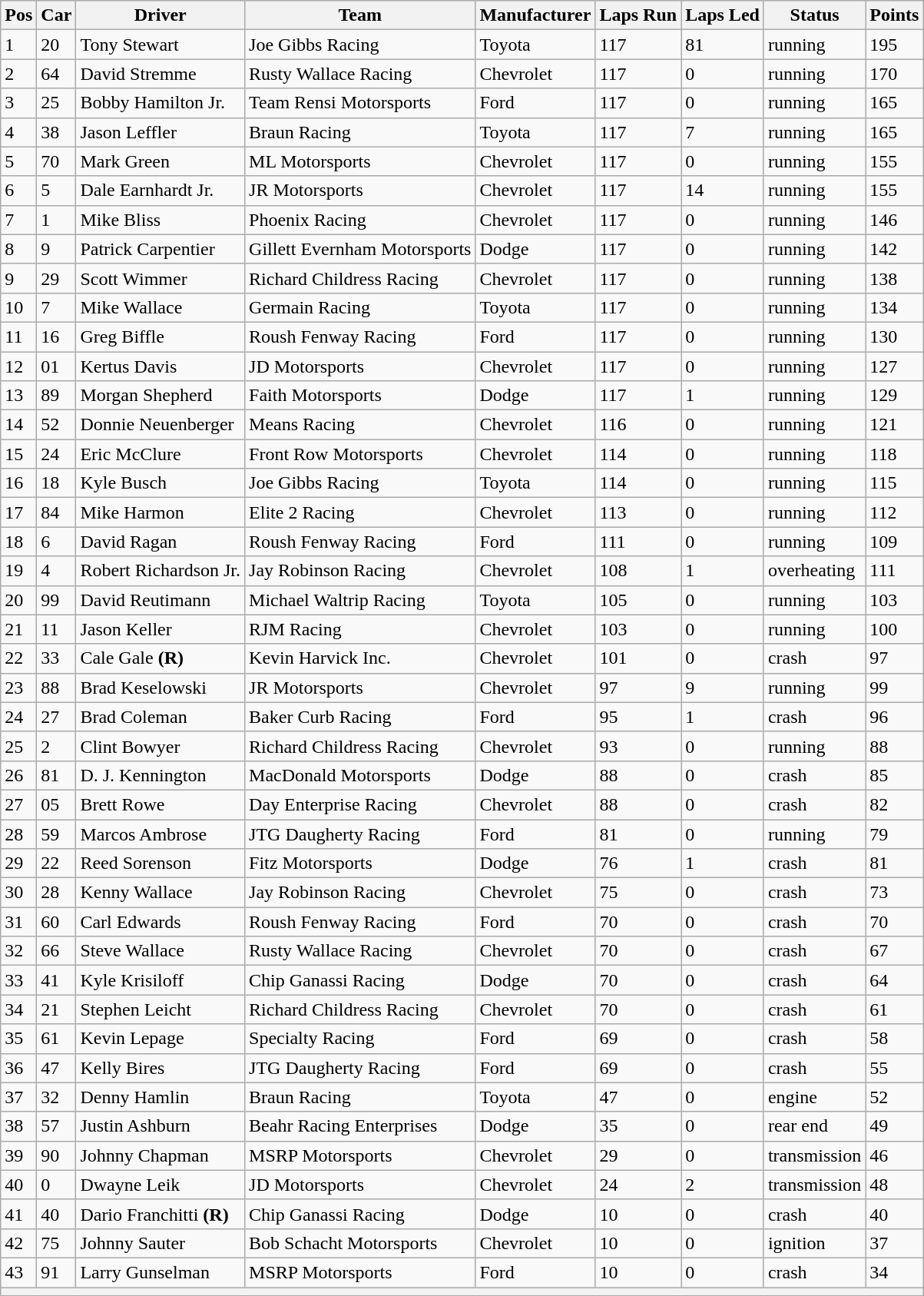<table class="sortable wikitable" border="1">
<tr>
<th>Pos</th>
<th>Car</th>
<th>Driver</th>
<th>Team</th>
<th>Manufacturer</th>
<th>Laps Run</th>
<th>Laps Led</th>
<th>Status</th>
<th>Points</th>
</tr>
<tr>
<td>1</td>
<td>20</td>
<td>Tony Stewart</td>
<td>Joe Gibbs Racing</td>
<td>Toyota</td>
<td>117</td>
<td>81</td>
<td>running</td>
<td>195</td>
</tr>
<tr>
<td>2</td>
<td>64</td>
<td>David Stremme</td>
<td>Rusty Wallace Racing</td>
<td>Chevrolet</td>
<td>117</td>
<td>0</td>
<td>running</td>
<td>170</td>
</tr>
<tr>
<td>3</td>
<td>25</td>
<td>Bobby Hamilton Jr.</td>
<td>Team Rensi Motorsports</td>
<td>Ford</td>
<td>117</td>
<td>0</td>
<td>running</td>
<td>165</td>
</tr>
<tr>
<td>4</td>
<td>38</td>
<td>Jason Leffler</td>
<td>Braun Racing</td>
<td>Toyota</td>
<td>117</td>
<td>7</td>
<td>running</td>
<td>165</td>
</tr>
<tr>
<td>5</td>
<td>70</td>
<td>Mark Green</td>
<td>ML Motorsports</td>
<td>Chevrolet</td>
<td>117</td>
<td>0</td>
<td>running</td>
<td>155</td>
</tr>
<tr>
<td>6</td>
<td>5</td>
<td>Dale Earnhardt Jr.</td>
<td>JR Motorsports</td>
<td>Chevrolet</td>
<td>117</td>
<td>14</td>
<td>running</td>
<td>155</td>
</tr>
<tr>
<td>7</td>
<td>1</td>
<td>Mike Bliss</td>
<td>Phoenix Racing</td>
<td>Chevrolet</td>
<td>117</td>
<td>0</td>
<td>running</td>
<td>146</td>
</tr>
<tr>
<td>8</td>
<td>9</td>
<td>Patrick Carpentier</td>
<td>Gillett Evernham Motorsports</td>
<td>Dodge</td>
<td>117</td>
<td>0</td>
<td>running</td>
<td>142</td>
</tr>
<tr>
<td>9</td>
<td>29</td>
<td>Scott Wimmer</td>
<td>Richard Childress Racing</td>
<td>Chevrolet</td>
<td>117</td>
<td>0</td>
<td>running</td>
<td>138</td>
</tr>
<tr>
<td>10</td>
<td>7</td>
<td>Mike Wallace</td>
<td>Germain Racing</td>
<td>Toyota</td>
<td>117</td>
<td>0</td>
<td>running</td>
<td>134</td>
</tr>
<tr>
<td>11</td>
<td>16</td>
<td>Greg Biffle</td>
<td>Roush Fenway Racing</td>
<td>Ford</td>
<td>117</td>
<td>0</td>
<td>running</td>
<td>130</td>
</tr>
<tr>
<td>12</td>
<td>01</td>
<td>Kertus Davis</td>
<td>JD Motorsports</td>
<td>Chevrolet</td>
<td>117</td>
<td>0</td>
<td>running</td>
<td>127</td>
</tr>
<tr>
<td>13</td>
<td>89</td>
<td>Morgan Shepherd</td>
<td>Faith Motorsports</td>
<td>Dodge</td>
<td>117</td>
<td>1</td>
<td>running</td>
<td>129</td>
</tr>
<tr>
<td>14</td>
<td>52</td>
<td>Donnie Neuenberger</td>
<td>Means Racing</td>
<td>Chevrolet</td>
<td>116</td>
<td>0</td>
<td>running</td>
<td>121</td>
</tr>
<tr>
<td>15</td>
<td>24</td>
<td>Eric McClure</td>
<td>Front Row Motorsports</td>
<td>Chevrolet</td>
<td>114</td>
<td>0</td>
<td>running</td>
<td>118</td>
</tr>
<tr>
<td>16</td>
<td>18</td>
<td>Kyle Busch</td>
<td>Joe Gibbs Racing</td>
<td>Toyota</td>
<td>114</td>
<td>0</td>
<td>running</td>
<td>115</td>
</tr>
<tr>
<td>17</td>
<td>84</td>
<td>Mike Harmon</td>
<td>Elite 2 Racing</td>
<td>Chevrolet</td>
<td>113</td>
<td>0</td>
<td>running</td>
<td>112</td>
</tr>
<tr>
<td>18</td>
<td>6</td>
<td>David Ragan</td>
<td>Roush Fenway Racing</td>
<td>Ford</td>
<td>111</td>
<td>0</td>
<td>running</td>
<td>109</td>
</tr>
<tr>
<td>19</td>
<td>4</td>
<td>Robert Richardson Jr.</td>
<td>Jay Robinson Racing</td>
<td>Chevrolet</td>
<td>108</td>
<td>1</td>
<td>overheating</td>
<td>111</td>
</tr>
<tr>
<td>20</td>
<td>99</td>
<td>David Reutimann</td>
<td>Michael Waltrip Racing</td>
<td>Toyota</td>
<td>105</td>
<td>0</td>
<td>running</td>
<td>103</td>
</tr>
<tr>
<td>21</td>
<td>11</td>
<td>Jason Keller</td>
<td>RJM Racing</td>
<td>Chevrolet</td>
<td>103</td>
<td>0</td>
<td>running</td>
<td>100</td>
</tr>
<tr>
<td>22</td>
<td>33</td>
<td>Cale Gale <strong>(R)</strong></td>
<td>Kevin Harvick Inc.</td>
<td>Chevrolet</td>
<td>101</td>
<td>0</td>
<td>crash</td>
<td>97</td>
</tr>
<tr>
<td>23</td>
<td>88</td>
<td>Brad Keselowski</td>
<td>JR Motorsports</td>
<td>Chevrolet</td>
<td>97</td>
<td>9</td>
<td>running</td>
<td>99</td>
</tr>
<tr>
<td>24</td>
<td>27</td>
<td>Brad Coleman</td>
<td>Baker Curb Racing</td>
<td>Ford</td>
<td>95</td>
<td>1</td>
<td>crash</td>
<td>96</td>
</tr>
<tr>
<td>25</td>
<td>2</td>
<td>Clint Bowyer</td>
<td>Richard Childress Racing</td>
<td>Chevrolet</td>
<td>93</td>
<td>0</td>
<td>running</td>
<td>88</td>
</tr>
<tr>
<td>26</td>
<td>81</td>
<td>D. J. Kennington</td>
<td>MacDonald Motorsports</td>
<td>Dodge</td>
<td>88</td>
<td>0</td>
<td>crash</td>
<td>85</td>
</tr>
<tr>
<td>27</td>
<td>05</td>
<td>Brett Rowe</td>
<td>Day Enterprise Racing</td>
<td>Chevrolet</td>
<td>88</td>
<td>0</td>
<td>crash</td>
<td>82</td>
</tr>
<tr>
<td>28</td>
<td>59</td>
<td>Marcos Ambrose</td>
<td>JTG Daugherty Racing</td>
<td>Ford</td>
<td>81</td>
<td>0</td>
<td>running</td>
<td>79</td>
</tr>
<tr>
<td>29</td>
<td>22</td>
<td>Reed Sorenson</td>
<td>Fitz Motorsports</td>
<td>Dodge</td>
<td>76</td>
<td>1</td>
<td>crash</td>
<td>81</td>
</tr>
<tr>
<td>30</td>
<td>28</td>
<td>Kenny Wallace</td>
<td>Jay Robinson Racing</td>
<td>Chevrolet</td>
<td>75</td>
<td>0</td>
<td>crash</td>
<td>73</td>
</tr>
<tr>
<td>31</td>
<td>60</td>
<td>Carl Edwards</td>
<td>Roush Fenway Racing</td>
<td>Ford</td>
<td>70</td>
<td>0</td>
<td>crash</td>
<td>70</td>
</tr>
<tr>
<td>32</td>
<td>66</td>
<td>Steve Wallace</td>
<td>Rusty Wallace Racing</td>
<td>Chevrolet</td>
<td>70</td>
<td>0</td>
<td>crash</td>
<td>67</td>
</tr>
<tr>
<td>33</td>
<td>41</td>
<td>Kyle Krisiloff</td>
<td>Chip Ganassi Racing</td>
<td>Dodge</td>
<td>70</td>
<td>0</td>
<td>crash</td>
<td>64</td>
</tr>
<tr>
<td>34</td>
<td>21</td>
<td>Stephen Leicht</td>
<td>Richard Childress Racing</td>
<td>Chevrolet</td>
<td>70</td>
<td>0</td>
<td>crash</td>
<td>61</td>
</tr>
<tr>
<td>35</td>
<td>61</td>
<td>Kevin Lepage</td>
<td>Specialty Racing</td>
<td>Ford</td>
<td>69</td>
<td>0</td>
<td>crash</td>
<td>58</td>
</tr>
<tr>
<td>36</td>
<td>47</td>
<td>Kelly Bires</td>
<td>JTG Daugherty Racing</td>
<td>Ford</td>
<td>69</td>
<td>0</td>
<td>crash</td>
<td>55</td>
</tr>
<tr>
<td>37</td>
<td>32</td>
<td>Denny Hamlin</td>
<td>Braun Racing</td>
<td>Toyota</td>
<td>47</td>
<td>0</td>
<td>engine</td>
<td>52</td>
</tr>
<tr>
<td>38</td>
<td>57</td>
<td>Justin Ashburn</td>
<td>Beahr Racing Enterprises</td>
<td>Dodge</td>
<td>35</td>
<td>0</td>
<td>rear end</td>
<td>49</td>
</tr>
<tr>
<td>39</td>
<td>90</td>
<td>Johnny Chapman</td>
<td>MSRP Motorsports</td>
<td>Chevrolet</td>
<td>29</td>
<td>0</td>
<td>transmission</td>
<td>46</td>
</tr>
<tr>
<td>40</td>
<td>0</td>
<td>Dwayne Leik</td>
<td>JD Motorsports</td>
<td>Chevrolet</td>
<td>24</td>
<td>2</td>
<td>transmission</td>
<td>48</td>
</tr>
<tr>
<td>41</td>
<td>40</td>
<td>Dario Franchitti <strong>(R)</strong></td>
<td>Chip Ganassi Racing</td>
<td>Dodge</td>
<td>10</td>
<td>0</td>
<td>crash</td>
<td>40</td>
</tr>
<tr>
<td>42</td>
<td>75</td>
<td>Johnny Sauter</td>
<td>Bob Schacht Motorsports</td>
<td>Chevrolet</td>
<td>10</td>
<td>0</td>
<td>ignition</td>
<td>37</td>
</tr>
<tr>
<td>43</td>
<td>91</td>
<td>Larry Gunselman</td>
<td>MSRP Motorsports</td>
<td>Ford</td>
<td>10</td>
<td>0</td>
<td>crash</td>
<td>34</td>
</tr>
<tr>
<th colspan="9"></th>
</tr>
</table>
